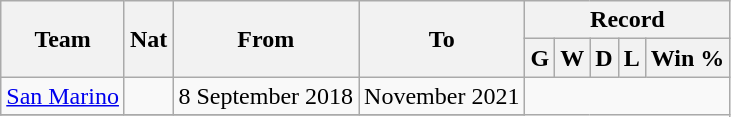<table class="wikitable" style="text-align: center">
<tr>
<th rowspan="2">Team</th>
<th rowspan="2">Nat</th>
<th rowspan="2">From</th>
<th rowspan="2">To</th>
<th colspan="5">Record</th>
</tr>
<tr>
<th>G</th>
<th>W</th>
<th>D</th>
<th>L</th>
<th>Win %</th>
</tr>
<tr>
<td align=left><a href='#'>San Marino</a></td>
<td></td>
<td align=left>8 September 2018</td>
<td align=left>November 2021<br></td>
</tr>
<tr>
</tr>
</table>
